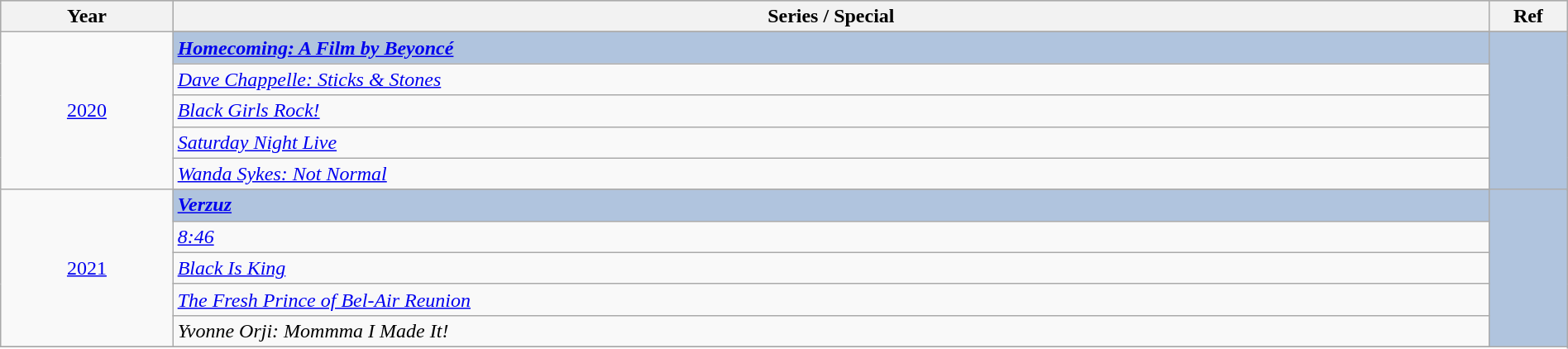<table class="wikitable" style="width:100%;">
<tr style="background:#bebebe;">
<th style="width:11%;">Year</th>
<th style="width:84%;">Series / Special</th>
<th style="width:5%;">Ref</th>
</tr>
<tr>
<td rowspan="6" align="center"><a href='#'>2020</a></td>
</tr>
<tr style="background:#B0C4DE">
<td><strong><em><a href='#'>Homecoming: A Film by Beyoncé</a></em></strong></td>
<td rowspan="6" align="center"></td>
</tr>
<tr>
<td><em><a href='#'>Dave Chappelle: Sticks & Stones</a></em></td>
</tr>
<tr>
<td><em><a href='#'>Black Girls Rock!</a></em></td>
</tr>
<tr>
<td><em><a href='#'>Saturday Night Live</a></em></td>
</tr>
<tr>
<td><em><a href='#'>Wanda Sykes: Not Normal</a></em></td>
</tr>
<tr>
<td rowspan="6" align="center"><a href='#'>2021</a></td>
</tr>
<tr style="background:#B0C4DE">
<td><strong><em><a href='#'>Verzuz</a></em></strong></td>
<td rowspan="6" align="center"></td>
</tr>
<tr>
<td><em><a href='#'>8:46</a></em></td>
</tr>
<tr>
<td><em><a href='#'>Black Is King</a></em></td>
</tr>
<tr>
<td><em><a href='#'>The Fresh Prince of Bel-Air Reunion</a></em></td>
</tr>
<tr>
<td><em>Yvonne Orji: Mommma I Made It!</em></td>
</tr>
<tr>
</tr>
</table>
